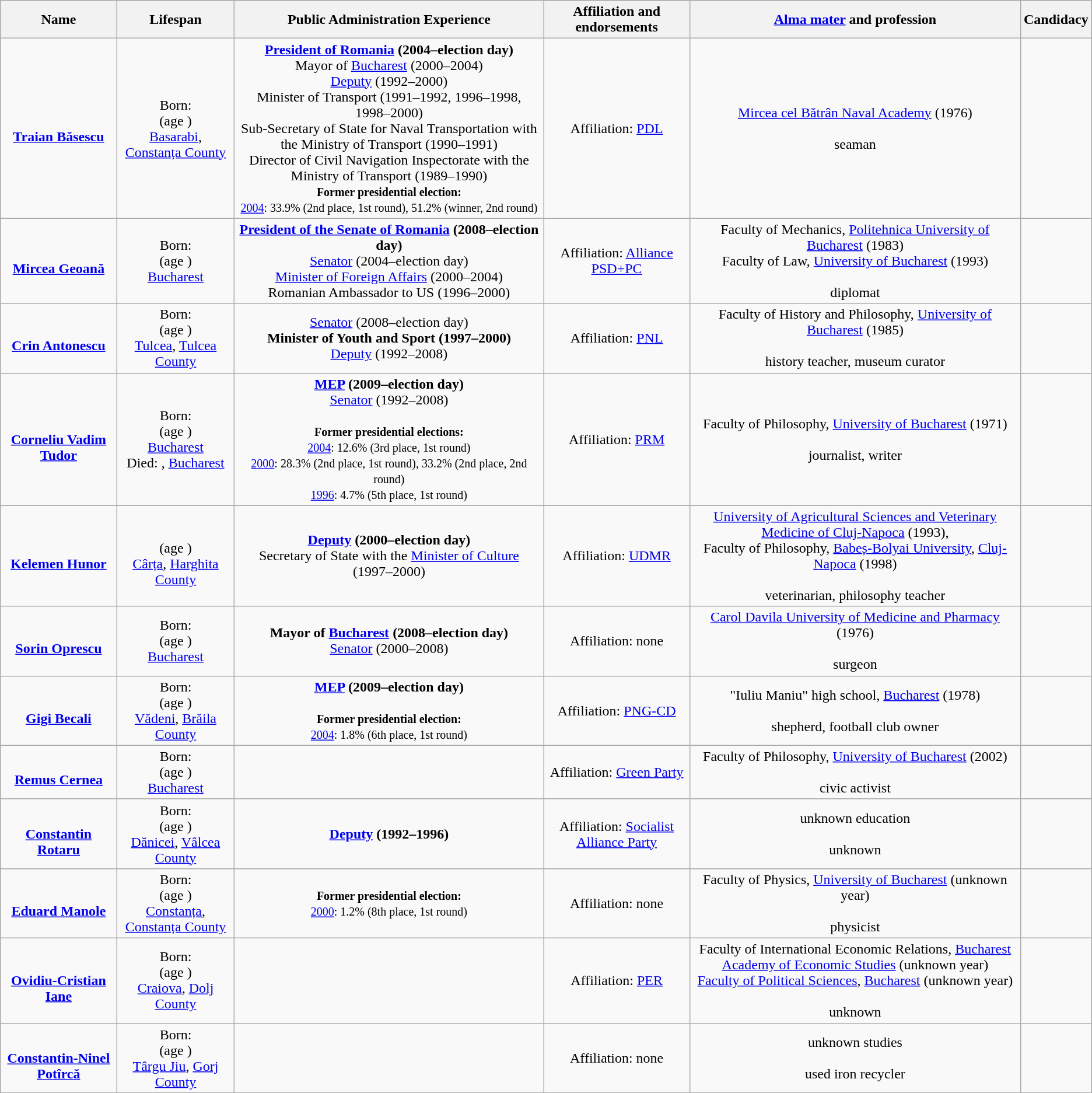<table class="wikitable sortable"  style="text-align:center;">
<tr>
<th>Name</th>
<th>Lifespan</th>
<th class="unsortable">Public Administration Experience</th>
<th>Affiliation and endorsements</th>
<th class="unsortable"><a href='#'>Alma mater</a> and profession</th>
<th>Candidacy <br> </th>
</tr>
<tr>
<td><br><strong><a href='#'>Traian Băsescu</a></strong></td>
<td>Born: <br>(age )<br><a href='#'>Basarabi</a>, <a href='#'>Constanța County</a></td>
<td><strong><a href='#'>President of Romania</a> (2004–election day)</strong><br>Mayor of <a href='#'>Bucharest</a> (2000–2004)<br><a href='#'>Deputy</a> (1992–2000)<br>Minister of Transport (1991–1992, 1996–1998, 1998–2000)<br>Sub-Secretary of State for Naval Transportation with the Ministry of Transport (1990–1991)<br>Director of Civil Navigation Inspectorate with the Ministry of Transport (1989–1990)<br><small><strong>Former presidential election:</strong><br><a href='#'>2004</a>: 33.9% (2nd place, 1st round), 51.2% (winner, 2nd round)</small></td>
<td>Affiliation: <a href='#'>PDL</a></td>
<td><a href='#'>Mircea cel Bătrân Naval Academy</a> (1976)<br><br>seaman</td>
<td></td>
</tr>
<tr>
<td><br><strong><a href='#'>Mircea Geoană</a></strong></td>
<td>Born: <br>(age )<br><a href='#'>Bucharest</a></td>
<td><strong><a href='#'>President of the Senate of Romania</a> (2008–election day)</strong><br><a href='#'>Senator</a> (2004–election day)<br><a href='#'>Minister of Foreign Affairs</a> (2000–2004)<br>Romanian Ambassador to US (1996–2000)</td>
<td>Affiliation: <a href='#'>Alliance PSD+PC</a></td>
<td>Faculty of Mechanics, <a href='#'>Politehnica University of Bucharest</a> (1983)<br>Faculty of Law, <a href='#'>University of Bucharest</a> (1993)<br><br>diplomat</td>
<td></td>
</tr>
<tr>
<td><br><strong><a href='#'>Crin Antonescu</a></strong></td>
<td>Born: <br>(age )<br><a href='#'>Tulcea</a>, <a href='#'>Tulcea County</a></td>
<td><a href='#'>Senator</a> (2008–election day)<br><strong>Minister of Youth and Sport (1997–2000)</strong><br><a href='#'>Deputy</a> (1992–2008)</td>
<td>Affiliation: <a href='#'>PNL</a></td>
<td>Faculty of History and Philosophy, <a href='#'>University of Bucharest</a> (1985)<br><br>history teacher, museum curator</td>
<td></td>
</tr>
<tr>
<td><br><strong><a href='#'>Corneliu Vadim Tudor</a></strong></td>
<td>Born: <br>(age )<br><a href='#'>Bucharest</a><br>Died: , <a href='#'>Bucharest</a></td>
<td><strong><a href='#'>MEP</a> (2009–election day)</strong><br><a href='#'>Senator</a> (1992–2008)<br><br><small><strong>Former presidential elections:</strong><br><a href='#'>2004</a>: 12.6% (3rd place, 1st round)<br><a href='#'>2000</a>: 28.3% (2nd place, 1st round), 33.2% (2nd place, 2nd round)<br><a href='#'>1996</a>: 4.7% (5th place, 1st round)</small></td>
<td>Affiliation: <a href='#'>PRM</a></td>
<td>Faculty of Philosophy, <a href='#'>University of Bucharest</a> (1971)<br><br>journalist, writer</td>
<td></td>
</tr>
<tr>
<td><br><strong><a href='#'>Kelemen Hunor</a></strong></td>
<td><br>(age )<br><a href='#'>Cârța</a>, <a href='#'>Harghita County</a></td>
<td><strong><a href='#'>Deputy</a> (2000–election day)</strong><br>Secretary of State with the <a href='#'>Minister of Culture</a> (1997–2000)</td>
<td>Affiliation: <a href='#'>UDMR</a></td>
<td><a href='#'>University of Agricultural Sciences and Veterinary Medicine of Cluj-Napoca</a> (1993),<br>Faculty of Philosophy, <a href='#'>Babeș-Bolyai University</a>, <a href='#'>Cluj-Napoca</a> (1998)<br><br>veterinarian, philosophy teacher</td>
<td></td>
</tr>
<tr>
<td><br><strong><a href='#'>Sorin Oprescu</a></strong></td>
<td>Born: <br>(age )<br><a href='#'>Bucharest</a></td>
<td><strong>Mayor of <a href='#'>Bucharest</a> (2008–election day)</strong><br><a href='#'>Senator</a> (2000–2008)</td>
<td>Affiliation: none</td>
<td><a href='#'>Carol Davila University of Medicine and Pharmacy</a> (1976)<br><br>surgeon</td>
<td></td>
</tr>
<tr>
<td><br><strong><a href='#'>Gigi Becali</a></strong></td>
<td>Born: <br>(age )<br><a href='#'>Vădeni</a>, <a href='#'>Brăila County</a></td>
<td><strong><a href='#'>MEP</a> (2009–election day)</strong><br><br><small><strong>Former presidential election:</strong><br><a href='#'>2004</a>: 1.8% (6th place, 1st round)</small></td>
<td>Affiliation: <a href='#'>PNG-CD</a></td>
<td>"Iuliu Maniu" high school, <a href='#'>Bucharest</a> (1978)<br><br>shepherd, football club owner</td>
<td></td>
</tr>
<tr>
<td><br><strong><a href='#'>Remus Cernea</a></strong></td>
<td>Born: <br>(age )<br><a href='#'>Bucharest</a></td>
<td></td>
<td>Affiliation: <a href='#'>Green Party</a></td>
<td>Faculty of Philosophy, <a href='#'>University of Bucharest</a> (2002)<br><br>civic activist</td>
<td></td>
</tr>
<tr>
<td><br><strong><a href='#'>Constantin Rotaru</a></strong></td>
<td>Born: <br>(age )<br><a href='#'>Dănicei</a>, <a href='#'>Vâlcea County</a></td>
<td><strong><a href='#'>Deputy</a> (1992–1996)</strong></td>
<td>Affiliation: <a href='#'>Socialist Alliance Party</a></td>
<td>unknown education<br><br>unknown</td>
<td></td>
</tr>
<tr>
<td><br><strong><a href='#'>Eduard Manole</a></strong></td>
<td>Born: <br>(age )<br><a href='#'>Constanța</a>, <a href='#'>Constanța County</a></td>
<td><small><strong>Former presidential election:</strong><br><a href='#'>2000</a>: 1.2% (8th place, 1st round)</small></td>
<td>Affiliation: none</td>
<td>Faculty of Physics, <a href='#'>University of Bucharest</a> (unknown year)<br><br>physicist</td>
<td></td>
</tr>
<tr>
<td><br><strong><a href='#'>Ovidiu-Cristian Iane</a></strong></td>
<td>Born: <br>(age )<br><a href='#'>Craiova</a>, <a href='#'>Dolj County</a></td>
<td></td>
<td>Affiliation: <a href='#'>PER</a></td>
<td>Faculty of International Economic Relations, <a href='#'>Bucharest Academy of Economic Studies</a> (unknown year)<br><a href='#'>Faculty of Political Sciences</a>, <a href='#'>Bucharest</a> (unknown year)<br><br>unknown</td>
<td></td>
</tr>
<tr>
<td><br><strong><a href='#'>Constantin-Ninel Potîrcă</a></strong></td>
<td>Born: <br>(age )<br><a href='#'>Târgu Jiu</a>, <a href='#'>Gorj County</a></td>
<td></td>
<td>Affiliation: none</td>
<td>unknown studies<br><br>used iron recycler</td>
<td></td>
</tr>
</table>
